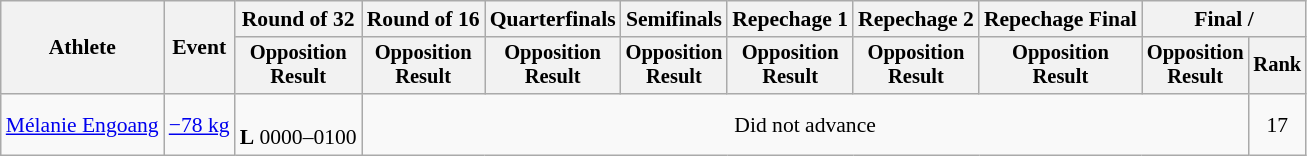<table class="wikitable" style="font-size:90%">
<tr>
<th rowspan="2">Athlete</th>
<th rowspan="2">Event</th>
<th>Round of 32</th>
<th>Round of 16</th>
<th>Quarterfinals</th>
<th>Semifinals</th>
<th>Repechage 1</th>
<th>Repechage 2</th>
<th>Repechage Final</th>
<th colspan=2>Final / </th>
</tr>
<tr style="font-size:95%">
<th>Opposition<br>Result</th>
<th>Opposition<br>Result</th>
<th>Opposition<br>Result</th>
<th>Opposition<br>Result</th>
<th>Opposition<br>Result</th>
<th>Opposition<br>Result</th>
<th>Opposition<br>Result</th>
<th>Opposition<br>Result</th>
<th>Rank</th>
</tr>
<tr align=center>
<td align=left><a href='#'>Mélanie Engoang</a></td>
<td align=left><a href='#'>−78 kg</a></td>
<td><br><strong>L</strong> 0000–0100</td>
<td colspan=7>Did not advance</td>
<td>17</td>
</tr>
</table>
